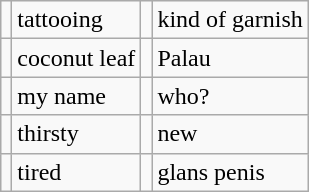<table class="wikitable">
<tr>
<td></td>
<td>tattooing</td>
<td></td>
<td>kind of garnish</td>
</tr>
<tr>
<td></td>
<td>coconut leaf</td>
<td></td>
<td>Palau</td>
</tr>
<tr>
<td></td>
<td>my name</td>
<td></td>
<td>who?</td>
</tr>
<tr>
<td></td>
<td>thirsty</td>
<td></td>
<td>new</td>
</tr>
<tr>
<td></td>
<td>tired</td>
<td></td>
<td>glans penis</td>
</tr>
</table>
